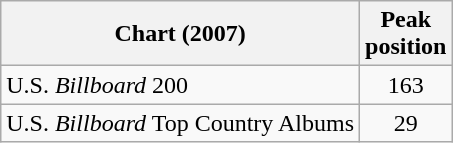<table class="wikitable">
<tr>
<th>Chart (2007)</th>
<th>Peak<br>position</th>
</tr>
<tr>
<td>U.S. <em>Billboard</em> 200</td>
<td align="center">163</td>
</tr>
<tr>
<td>U.S. <em>Billboard</em> Top Country Albums</td>
<td align="center">29</td>
</tr>
</table>
